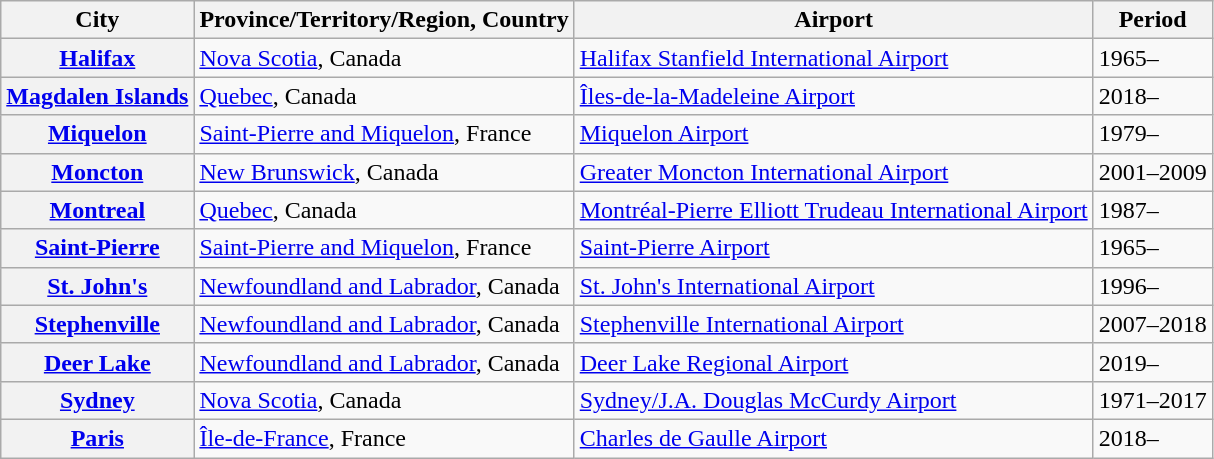<table class="wikitable plainrowheaders sortable">
<tr>
<th scope=col>City</th>
<th scope=col>Province/Territory/Region, Country</th>
<th scope=col>Airport</th>
<th scope=col>Period</th>
</tr>
<tr>
<th scope=row><a href='#'>Halifax</a></th>
<td><a href='#'>Nova Scotia</a>, Canada</td>
<td><a href='#'>Halifax Stanfield International Airport</a></td>
<td>1965–</td>
</tr>
<tr>
<th scope=row><a href='#'>Magdalen Islands</a></th>
<td><a href='#'>Quebec</a>, Canada</td>
<td><a href='#'>Îles-de-la-Madeleine Airport</a></td>
<td>2018–</td>
</tr>
<tr>
<th scope=row><a href='#'>Miquelon</a></th>
<td><a href='#'>Saint-Pierre and Miquelon</a>, France</td>
<td><a href='#'>Miquelon Airport</a></td>
<td>1979–</td>
</tr>
<tr>
<th scope=row><a href='#'>Moncton</a></th>
<td><a href='#'>New Brunswick</a>, Canada</td>
<td><a href='#'>Greater Moncton International Airport</a></td>
<td>2001–2009</td>
</tr>
<tr>
<th scope=row><a href='#'>Montreal</a></th>
<td><a href='#'>Quebec</a>, Canada</td>
<td><a href='#'>Montréal-Pierre Elliott Trudeau International Airport</a></td>
<td>1987–</td>
</tr>
<tr>
<th scope=row><a href='#'>Saint-Pierre</a></th>
<td><a href='#'>Saint-Pierre and Miquelon</a>, France</td>
<td><a href='#'>Saint-Pierre Airport</a></td>
<td>1965–</td>
</tr>
<tr>
<th scope=row><a href='#'>St. John's</a></th>
<td><a href='#'>Newfoundland and Labrador</a>, Canada</td>
<td><a href='#'>St. John's International Airport</a></td>
<td>1996–</td>
</tr>
<tr>
<th scope=row><a href='#'>Stephenville</a></th>
<td><a href='#'>Newfoundland and Labrador</a>, Canada</td>
<td><a href='#'>Stephenville International Airport</a></td>
<td>2007–2018</td>
</tr>
<tr>
<th scope=row><a href='#'>Deer Lake</a></th>
<td><a href='#'>Newfoundland and Labrador</a>, Canada</td>
<td><a href='#'>Deer Lake Regional Airport</a></td>
<td>2019–</td>
</tr>
<tr>
<th scope=row><a href='#'>Sydney</a></th>
<td><a href='#'>Nova Scotia</a>, Canada</td>
<td><a href='#'>Sydney/J.A. Douglas McCurdy Airport</a></td>
<td>1971–2017</td>
</tr>
<tr>
<th scope=row><a href='#'>Paris</a></th>
<td><a href='#'>Île-de-France</a>, France</td>
<td><a href='#'>Charles de Gaulle Airport</a></td>
<td>2018–</td>
</tr>
</table>
